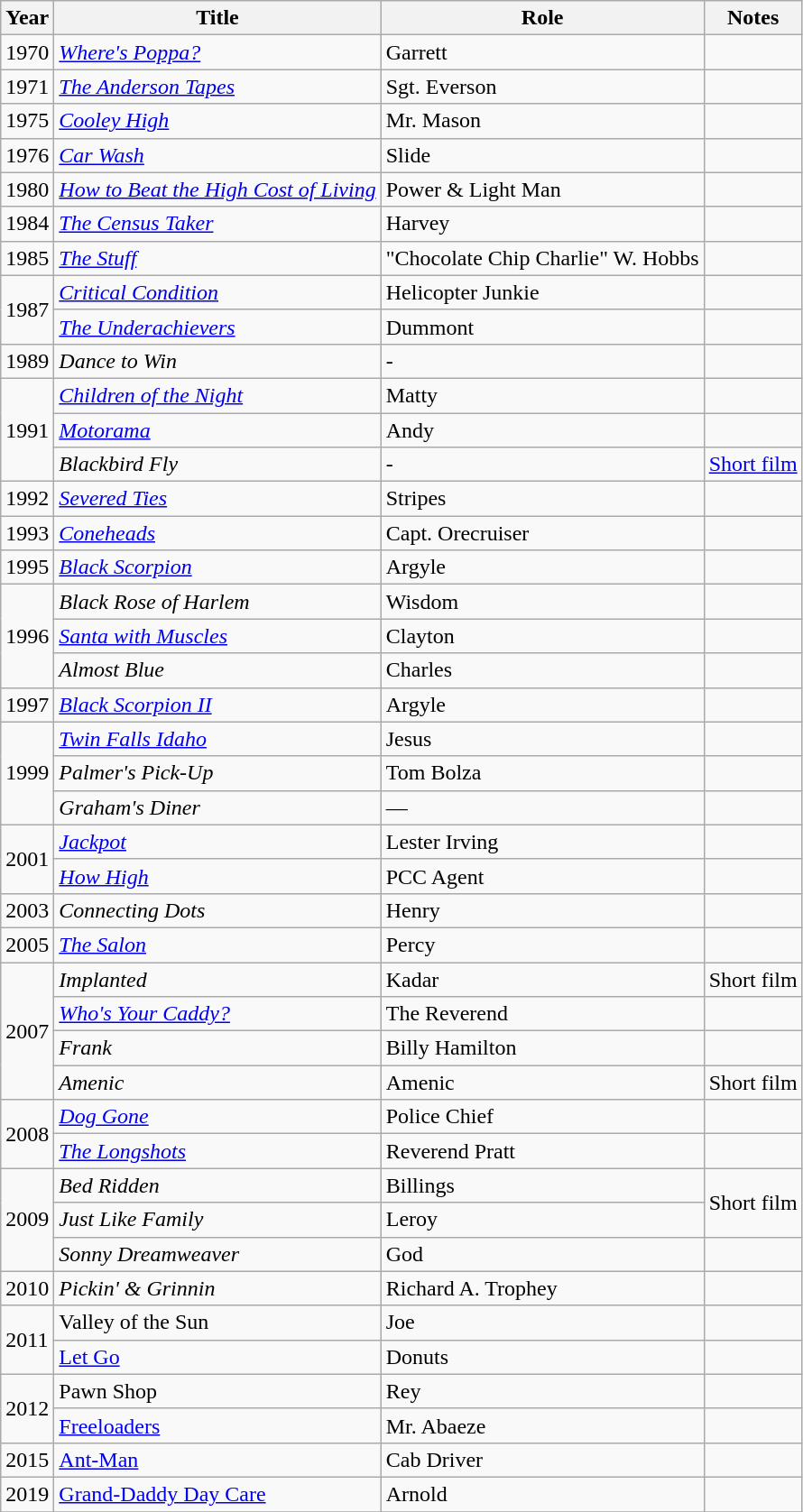<table class="wikitable sortable">
<tr>
<th>Year</th>
<th>Title</th>
<th>Role</th>
<th>Notes</th>
</tr>
<tr>
<td>1970</td>
<td><em><a href='#'>Where's Poppa?</a></em></td>
<td>Garrett</td>
<td></td>
</tr>
<tr>
<td>1971</td>
<td><em><a href='#'>The Anderson Tapes</a></em></td>
<td>Sgt. Everson</td>
<td></td>
</tr>
<tr>
<td>1975</td>
<td><em><a href='#'>Cooley High</a></em></td>
<td>Mr. Mason</td>
<td></td>
</tr>
<tr>
<td>1976</td>
<td><em><a href='#'>Car Wash</a></em></td>
<td>Slide</td>
<td></td>
</tr>
<tr>
<td>1980</td>
<td><em><a href='#'>How to Beat the High Cost of Living</a></em></td>
<td>Power & Light Man</td>
<td></td>
</tr>
<tr>
<td>1984</td>
<td><em><a href='#'>The Census Taker</a></em></td>
<td>Harvey</td>
<td></td>
</tr>
<tr>
<td>1985</td>
<td><em><a href='#'>The Stuff</a></em></td>
<td>"Chocolate Chip Charlie" W. Hobbs</td>
<td></td>
</tr>
<tr>
<td rowspan=2>1987</td>
<td><em><a href='#'>Critical Condition</a></em></td>
<td>Helicopter Junkie</td>
<td></td>
</tr>
<tr>
<td><em><a href='#'>The Underachievers</a></em></td>
<td>Dummont</td>
<td></td>
</tr>
<tr>
<td>1989</td>
<td><em>Dance to Win</em></td>
<td>-</td>
<td></td>
</tr>
<tr>
<td rowspan=3>1991</td>
<td><em><a href='#'>Children of the Night</a></em></td>
<td>Matty</td>
<td></td>
</tr>
<tr>
<td><em><a href='#'>Motorama</a></em></td>
<td>Andy</td>
<td></td>
</tr>
<tr>
<td><em>Blackbird Fly</em></td>
<td>-</td>
<td><a href='#'>Short film</a></td>
</tr>
<tr>
<td>1992</td>
<td><em><a href='#'>Severed Ties</a></em></td>
<td>Stripes</td>
<td></td>
</tr>
<tr>
<td>1993</td>
<td><em><a href='#'>Coneheads</a></em></td>
<td>Capt. Orecruiser</td>
<td></td>
</tr>
<tr>
<td>1995</td>
<td><em><a href='#'>Black Scorpion</a></em></td>
<td>Argyle</td>
<td></td>
</tr>
<tr>
<td rowspan=3>1996</td>
<td><em>Black Rose of Harlem</em></td>
<td>Wisdom</td>
<td></td>
</tr>
<tr>
<td><em><a href='#'>Santa with Muscles</a></em></td>
<td>Clayton</td>
<td></td>
</tr>
<tr>
<td><em>Almost Blue</em></td>
<td>Charles</td>
<td></td>
</tr>
<tr>
<td>1997</td>
<td><em><a href='#'>Black Scorpion II</a></em></td>
<td>Argyle</td>
<td></td>
</tr>
<tr>
<td rowspan=3>1999</td>
<td><em><a href='#'>Twin Falls Idaho</a></em></td>
<td>Jesus</td>
<td></td>
</tr>
<tr>
<td><em>Palmer's Pick-Up</em></td>
<td>Tom Bolza</td>
<td></td>
</tr>
<tr>
<td><em>Graham's Diner</em></td>
<td>—</td>
<td></td>
</tr>
<tr>
<td rowspan=2>2001</td>
<td><em><a href='#'>Jackpot</a></em></td>
<td>Lester Irving</td>
<td></td>
</tr>
<tr>
<td><em><a href='#'>How High</a></em></td>
<td>PCC Agent</td>
<td></td>
</tr>
<tr>
<td>2003</td>
<td><em>Connecting Dots</em></td>
<td>Henry</td>
<td></td>
</tr>
<tr>
<td>2005</td>
<td><em><a href='#'>The Salon</a></em></td>
<td>Percy</td>
<td></td>
</tr>
<tr>
<td rowspan=4>2007</td>
<td><em>Implanted</em></td>
<td>Kadar</td>
<td>Short film</td>
</tr>
<tr>
<td><em><a href='#'>Who's Your Caddy?</a></em></td>
<td>The Reverend</td>
<td></td>
</tr>
<tr>
<td><em>Frank</em></td>
<td>Billy Hamilton</td>
<td></td>
</tr>
<tr>
<td><em>Amenic</em></td>
<td>Amenic</td>
<td>Short film</td>
</tr>
<tr>
<td rowspan=2>2008</td>
<td><em><a href='#'>Dog Gone</a></em></td>
<td>Police Chief</td>
<td></td>
</tr>
<tr>
<td><em><a href='#'>The Longshots</a></em></td>
<td>Reverend Pratt</td>
<td></td>
</tr>
<tr>
<td rowspan=3>2009</td>
<td><em>Bed Ridden</em></td>
<td>Billings</td>
<td rowspan=2>Short film</td>
</tr>
<tr>
<td><em>Just Like Family</em></td>
<td>Leroy</td>
</tr>
<tr>
<td><em>Sonny Dreamweaver</em></td>
<td>God</td>
<td></td>
</tr>
<tr>
<td>2010</td>
<td><em>Pickin' & Grinnin<strong></td>
<td>Richard A. Trophey</td>
<td></td>
</tr>
<tr>
<td rowspan=2>2011</td>
<td></em>Valley of the Sun<em></td>
<td>Joe</td>
<td></td>
</tr>
<tr>
<td></em><a href='#'>Let Go</a><em></td>
<td>Donuts</td>
<td></td>
</tr>
<tr>
<td rowspan=2>2012</td>
<td></em>Pawn Shop<em></td>
<td>Rey</td>
<td></td>
</tr>
<tr>
<td></em><a href='#'>Freeloaders</a><em></td>
<td>Mr. Abaeze</td>
<td></td>
</tr>
<tr>
<td>2015</td>
<td></em><a href='#'>Ant-Man</a><em></td>
<td>Cab Driver</td>
<td></td>
</tr>
<tr>
<td>2019</td>
<td></em><a href='#'>Grand-Daddy Day Care</a><em></td>
<td>Arnold</td>
<td></td>
</tr>
<tr>
</tr>
</table>
